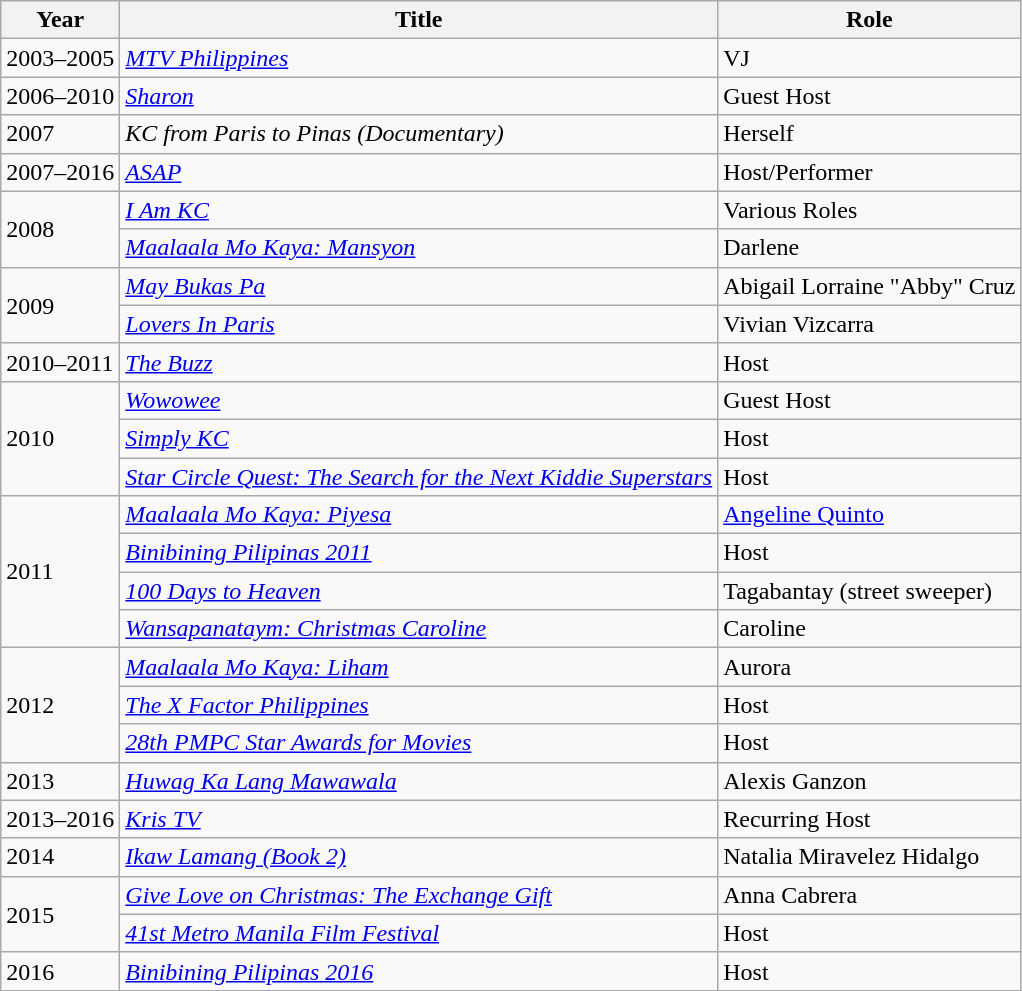<table class="wikitable sortable">
<tr>
<th>Year</th>
<th>Title</th>
<th>Role</th>
</tr>
<tr>
<td>2003–2005</td>
<td><em><a href='#'>MTV Philippines</a></em></td>
<td>VJ</td>
</tr>
<tr>
<td>2006–2010</td>
<td><em><a href='#'>Sharon</a></em></td>
<td>Guest Host</td>
</tr>
<tr>
<td>2007</td>
<td><em>KC from Paris to Pinas (Documentary)</em></td>
<td>Herself</td>
</tr>
<tr>
<td>2007–2016</td>
<td><em><a href='#'>ASAP</a></em></td>
<td>Host/Performer</td>
</tr>
<tr>
<td rowspan=2>2008</td>
<td><em><a href='#'>I Am KC</a></em></td>
<td>Various Roles</td>
</tr>
<tr>
<td><em><a href='#'> Maalaala Mo Kaya: Mansyon</a></em></td>
<td>Darlene</td>
</tr>
<tr>
<td rowspan=2>2009</td>
<td><em><a href='#'>May Bukas Pa</a></em></td>
<td>Abigail Lorraine "Abby" Cruz</td>
</tr>
<tr>
<td><em><a href='#'>Lovers In Paris</a></em></td>
<td>Vivian Vizcarra</td>
</tr>
<tr>
<td>2010–2011</td>
<td><em><a href='#'>The Buzz</a></em></td>
<td>Host</td>
</tr>
<tr>
<td rowspan=3>2010</td>
<td><em><a href='#'>Wowowee</a></em></td>
<td>Guest Host</td>
</tr>
<tr>
<td><em><a href='#'>Simply KC</a></em></td>
<td>Host</td>
</tr>
<tr>
<td><em><a href='#'>Star Circle Quest: The Search for the Next Kiddie Superstars</a></em></td>
<td>Host</td>
</tr>
<tr>
<td rowspan=4>2011</td>
<td><em><a href='#'> Maalaala Mo Kaya: Piyesa</a></em></td>
<td><a href='#'>Angeline Quinto</a></td>
</tr>
<tr>
<td><em><a href='#'>Binibining Pilipinas 2011</a></em></td>
<td>Host</td>
</tr>
<tr>
<td><em><a href='#'>100 Days to Heaven</a></em></td>
<td>Tagabantay (street sweeper)</td>
</tr>
<tr>
<td><em><a href='#'> Wansapanataym: Christmas Caroline</a></em></td>
<td>Caroline</td>
</tr>
<tr>
<td rowspan=3>2012</td>
<td><em><a href='#'>Maalaala Mo Kaya: Liham</a></em></td>
<td>Aurora</td>
</tr>
<tr>
<td><em><a href='#'>The X Factor Philippines</a></em></td>
<td>Host</td>
</tr>
<tr>
<td><em><a href='#'>28th PMPC Star Awards for Movies</a></em></td>
<td>Host</td>
</tr>
<tr>
<td>2013</td>
<td><em><a href='#'>Huwag Ka Lang Mawawala</a></em></td>
<td>Alexis Ganzon</td>
</tr>
<tr>
<td>2013–2016</td>
<td><em><a href='#'>Kris TV</a></em></td>
<td>Recurring Host</td>
</tr>
<tr>
<td>2014</td>
<td><em><a href='#'>Ikaw Lamang (Book 2)</a></em></td>
<td>Natalia Miravelez Hidalgo</td>
</tr>
<tr>
<td rowspan=2>2015</td>
<td><em><a href='#'>Give Love on Christmas: The Exchange Gift</a></em></td>
<td>Anna Cabrera</td>
</tr>
<tr>
<td><em><a href='#'>41st Metro Manila Film Festival</a></em></td>
<td>Host</td>
</tr>
<tr>
<td>2016</td>
<td><em><a href='#'>Binibining Pilipinas 2016</a></em></td>
<td>Host</td>
</tr>
</table>
